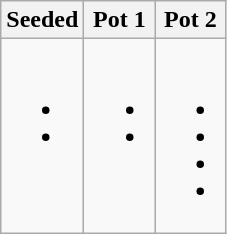<table class="wikitable">
<tr>
<th>Seeded</th>
<th>Pot 1</th>
<th>Pot 2</th>
</tr>
<tr>
<td valign=top><br><ul><li> </li><li> </li></ul></td>
<td valign=top><br><ul><li></li><li></li></ul></td>
<td valign=top><br><ul><li></li><li></li><li></li><li></li></ul></td>
</tr>
</table>
